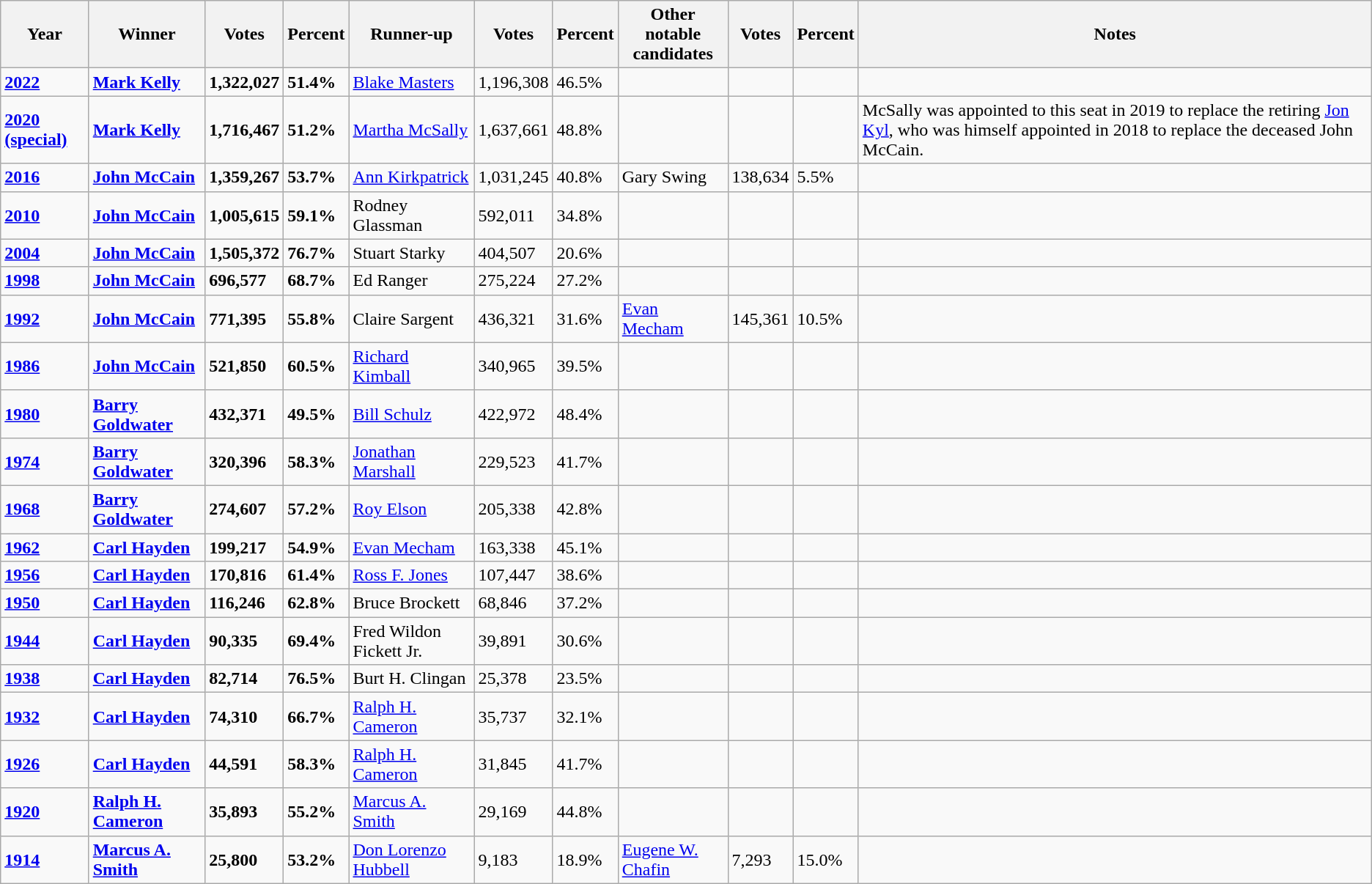<table class="wikitable sortable">
<tr>
<th data-sort-type="number">Year</th>
<th>Winner</th>
<th data-sort-type="number">Votes</th>
<th data-sort-type="number">Percent</th>
<th>Runner-up</th>
<th data-sort-type="number">Votes</th>
<th data-sort-type="number">Percent</th>
<th>Other notable<br>candidates</th>
<th data-sort-type="number">Votes</th>
<th data-sort-type="number">Percent</th>
<th class="unsortable">Notes</th>
</tr>
<tr>
<td><strong><a href='#'>2022</a></strong></td>
<td><strong><a href='#'>Mark Kelly</a></strong></td>
<td><strong>1,322,027</strong></td>
<td><strong>51.4%</strong></td>
<td><a href='#'>Blake Masters</a></td>
<td>1,196,308</td>
<td>46.5%</td>
<td></td>
<td></td>
<td></td>
<td></td>
</tr>
<tr>
<td><a href='#'><strong>2020 (special)</strong></a></td>
<td><strong><a href='#'>Mark Kelly</a></strong></td>
<td><strong>1,716,467</strong></td>
<td><strong>51.2%</strong></td>
<td><a href='#'>Martha McSally</a></td>
<td>1,637,661</td>
<td>48.8%</td>
<td></td>
<td></td>
<td></td>
<td>McSally was appointed to this seat in 2019 to replace the retiring <a href='#'>Jon Kyl</a>, who was himself appointed in 2018 to replace the deceased John McCain.</td>
</tr>
<tr>
<td><strong><a href='#'>2016</a></strong></td>
<td><strong><a href='#'>John McCain</a></strong></td>
<td><strong>1,359,267</strong></td>
<td><strong>53.7%</strong></td>
<td><a href='#'>Ann Kirkpatrick</a></td>
<td>1,031,245</td>
<td>40.8%</td>
<td>Gary Swing</td>
<td>138,634</td>
<td>5.5%</td>
<td></td>
</tr>
<tr>
<td><a href='#'><strong>2010</strong></a></td>
<td><strong><a href='#'>John McCain</a></strong></td>
<td><strong>1,005,615</strong></td>
<td><strong>59.1%</strong></td>
<td>Rodney Glassman</td>
<td>592,011</td>
<td>34.8%</td>
<td></td>
<td></td>
<td></td>
<td></td>
</tr>
<tr>
<td><strong><a href='#'>2004</a></strong></td>
<td><strong><a href='#'>John McCain</a></strong></td>
<td><strong>1,505,372</strong></td>
<td><strong>76.7%</strong></td>
<td>Stuart Starky</td>
<td>404,507</td>
<td>20.6%</td>
<td></td>
<td></td>
<td></td>
<td></td>
</tr>
<tr>
<td><strong><a href='#'>1998</a></strong></td>
<td><strong><a href='#'>John McCain</a></strong></td>
<td><strong>696,577</strong></td>
<td><strong>68.7%</strong></td>
<td>Ed Ranger</td>
<td>275,224</td>
<td>27.2%</td>
<td></td>
<td></td>
<td></td>
<td></td>
</tr>
<tr>
<td><a href='#'><strong>1992</strong></a></td>
<td><strong><a href='#'>John McCain</a></strong></td>
<td><strong>771,395</strong></td>
<td><strong>55.8%</strong></td>
<td>Claire Sargent</td>
<td>436,321</td>
<td>31.6%</td>
<td><a href='#'>Evan Mecham</a></td>
<td>145,361</td>
<td>10.5%</td>
<td></td>
</tr>
<tr>
<td><strong><a href='#'>1986</a></strong></td>
<td><strong><a href='#'>John McCain</a></strong></td>
<td><strong>521,850</strong></td>
<td><strong>60.5%</strong></td>
<td><a href='#'>Richard Kimball</a></td>
<td>340,965</td>
<td>39.5%</td>
<td></td>
<td></td>
<td></td>
<td></td>
</tr>
<tr>
<td><strong><a href='#'>1980</a></strong></td>
<td><strong><a href='#'>Barry Goldwater</a></strong></td>
<td><strong>432,371</strong></td>
<td><strong>49.5%</strong></td>
<td><a href='#'>Bill Schulz</a></td>
<td>422,972</td>
<td>48.4%</td>
<td></td>
<td></td>
<td></td>
<td></td>
</tr>
<tr>
<td><strong><a href='#'>1974</a></strong></td>
<td><strong><a href='#'>Barry Goldwater</a></strong></td>
<td><strong>320,396</strong></td>
<td><strong>58.3%</strong></td>
<td><a href='#'>Jonathan Marshall</a></td>
<td>229,523</td>
<td>41.7%</td>
<td></td>
<td></td>
<td></td>
<td></td>
</tr>
<tr>
<td><strong><a href='#'>1968</a></strong></td>
<td><strong><a href='#'>Barry Goldwater</a></strong></td>
<td><strong>274,607</strong></td>
<td><strong>57.2%</strong></td>
<td><a href='#'>Roy Elson</a></td>
<td>205,338</td>
<td>42.8%</td>
<td></td>
<td></td>
<td></td>
<td></td>
</tr>
<tr>
<td><strong><a href='#'>1962</a></strong></td>
<td><strong><a href='#'>Carl Hayden</a></strong></td>
<td><strong>199,217</strong></td>
<td><strong>54.9%</strong></td>
<td><a href='#'>Evan Mecham</a></td>
<td>163,338</td>
<td>45.1%</td>
<td></td>
<td></td>
<td></td>
<td></td>
</tr>
<tr>
<td><strong><a href='#'>1956</a></strong></td>
<td><strong><a href='#'>Carl Hayden</a></strong></td>
<td><strong>170,816</strong></td>
<td><strong>61.4%</strong></td>
<td><a href='#'>Ross F. Jones</a></td>
<td>107,447</td>
<td>38.6%</td>
<td></td>
<td></td>
<td></td>
<td></td>
</tr>
<tr>
<td><strong><a href='#'>1950</a></strong></td>
<td><strong><a href='#'>Carl Hayden</a></strong></td>
<td><strong>116,246</strong></td>
<td><strong>62.8%</strong></td>
<td>Bruce Brockett</td>
<td>68,846</td>
<td>37.2%</td>
<td></td>
<td></td>
<td></td>
<td></td>
</tr>
<tr>
<td><strong><a href='#'>1944</a></strong></td>
<td><strong><a href='#'>Carl Hayden</a></strong></td>
<td><strong>90,335</strong></td>
<td><strong>69.4%</strong></td>
<td>Fred Wildon Fickett Jr.</td>
<td>39,891</td>
<td>30.6%</td>
<td></td>
<td></td>
<td></td>
<td></td>
</tr>
<tr>
<td><strong><a href='#'>1938</a></strong></td>
<td><strong><a href='#'>Carl Hayden</a></strong></td>
<td><strong>82,714</strong></td>
<td><strong>76.5%</strong></td>
<td>Burt H. Clingan</td>
<td>25,378</td>
<td>23.5%</td>
<td></td>
<td></td>
<td></td>
<td></td>
</tr>
<tr>
<td><strong><a href='#'>1932</a></strong></td>
<td><strong><a href='#'>Carl Hayden</a></strong></td>
<td><strong>74,310</strong></td>
<td><strong>66.7%</strong></td>
<td><a href='#'>Ralph H. Cameron</a></td>
<td>35,737</td>
<td>32.1%</td>
<td></td>
<td></td>
<td></td>
<td></td>
</tr>
<tr>
<td><strong><a href='#'>1926</a></strong></td>
<td><strong><a href='#'>Carl Hayden</a></strong></td>
<td><strong>44,591</strong></td>
<td><strong>58.3%</strong></td>
<td><a href='#'>Ralph H. Cameron</a></td>
<td>31,845</td>
<td>41.7%</td>
<td></td>
<td></td>
<td></td>
<td></td>
</tr>
<tr>
<td><strong><a href='#'>1920</a></strong></td>
<td><strong><a href='#'>Ralph H. Cameron</a></strong></td>
<td><strong>35,893</strong></td>
<td><strong>55.2%</strong></td>
<td><a href='#'>Marcus A. Smith</a></td>
<td>29,169</td>
<td>44.8%</td>
<td></td>
<td></td>
<td></td>
<td></td>
</tr>
<tr>
<td><strong><a href='#'>1914</a></strong></td>
<td><strong><a href='#'>Marcus A. Smith</a></strong></td>
<td><strong>25,800</strong></td>
<td><strong>53.2%</strong></td>
<td><a href='#'>Don Lorenzo Hubbell</a></td>
<td>9,183</td>
<td>18.9%</td>
<td><a href='#'>Eugene W. Chafin</a></td>
<td>7,293</td>
<td>15.0%</td>
<td></td>
</tr>
</table>
